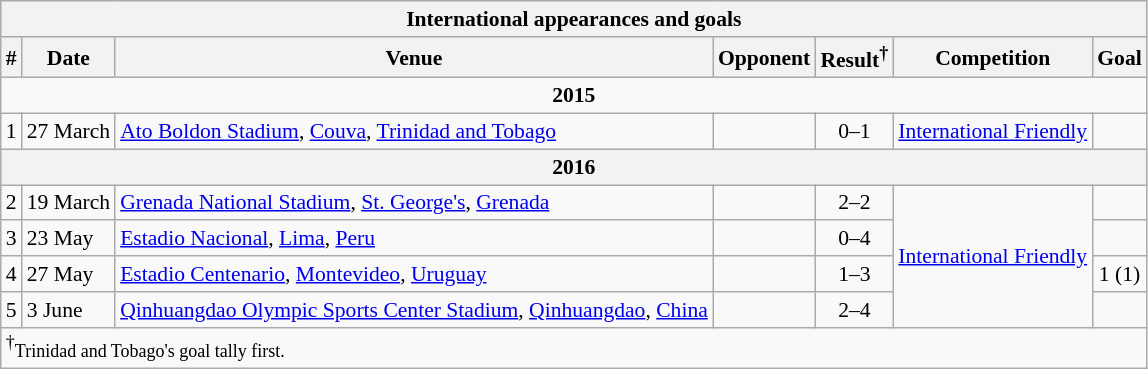<table class="wikitable collapsible collapsed" style="font-size:90%">
<tr>
<th colspan="7"><strong>International appearances and goals</strong></th>
</tr>
<tr>
<th>#</th>
<th>Date</th>
<th>Venue</th>
<th>Opponent</th>
<th>Result<sup>†</sup></th>
<th>Competition</th>
<th>Goal</th>
</tr>
<tr>
<td colspan="7" align=center><strong>2015</strong></td>
</tr>
<tr>
<td align=center>1</td>
<td>27 March</td>
<td><a href='#'>Ato Boldon Stadium</a>, <a href='#'>Couva</a>, <a href='#'>Trinidad and Tobago</a></td>
<td></td>
<td align=center>0–1</td>
<td rowspan="1"><a href='#'>International Friendly</a></td>
<td></td>
</tr>
<tr>
<th colspan="7" align=center><strong>2016</strong></th>
</tr>
<tr>
<td align=center>2</td>
<td>19 March</td>
<td><a href='#'>Grenada National Stadium</a>, <a href='#'>St. George's</a>, <a href='#'>Grenada</a></td>
<td></td>
<td align=center>2–2</td>
<td rowspan="4"><a href='#'>International Friendly</a></td>
<td></td>
</tr>
<tr>
<td align=center>3</td>
<td>23 May</td>
<td><a href='#'>Estadio Nacional</a>, <a href='#'>Lima</a>, <a href='#'>Peru</a></td>
<td></td>
<td align=center>0–4</td>
<td></td>
</tr>
<tr>
<td align=center>4</td>
<td>27 May</td>
<td><a href='#'>Estadio Centenario</a>, <a href='#'>Montevideo</a>, <a href='#'>Uruguay</a></td>
<td></td>
<td align=center>1–3</td>
<td align=center>1 (1)</td>
</tr>
<tr>
<td align=center>5</td>
<td>3 June</td>
<td><a href='#'>Qinhuangdao Olympic Sports Center Stadium</a>, <a href='#'>Qinhuangdao</a>, <a href='#'>China</a></td>
<td></td>
<td align=center>2–4</td>
<td></td>
</tr>
<tr>
<td colspan="7"><sup>†</sup><small>Trinidad and Tobago's goal tally first.</small></td>
</tr>
</table>
